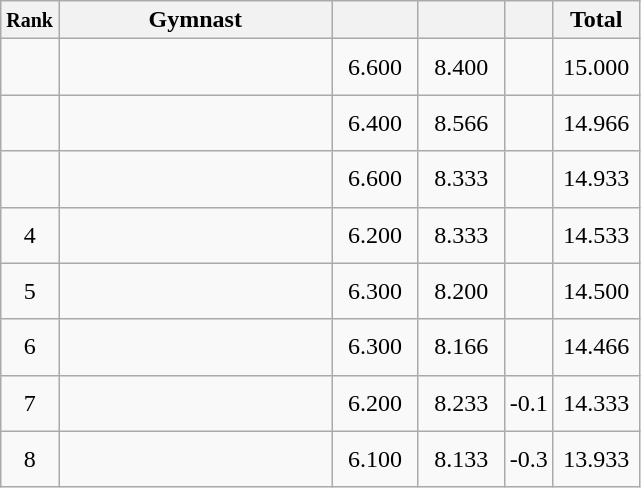<table style="text-align:center;" class="wikitable sortable">
<tr>
<th scope="col" style="width:15px;"><small>Rank</small></th>
<th scope="col" style="width:175px;">Gymnast</th>
<th scope="col" style="width:50px;"><small></small></th>
<th scope="col" style="width:50px;"><small></small></th>
<th scope="col" style="width:20px;"><small></small></th>
<th scope="col" style="width:50px;">Total</th>
</tr>
<tr>
<td scope="row" style="text-align:center"></td>
<td style="height:30px; text-align:left;"></td>
<td>6.600</td>
<td>8.400</td>
<td></td>
<td>15.000</td>
</tr>
<tr>
<td scope="row" style="text-align:center"></td>
<td style="height:30px; text-align:left;"></td>
<td>6.400</td>
<td>8.566</td>
<td></td>
<td>14.966</td>
</tr>
<tr>
<td scope="row" style="text-align:center"></td>
<td style="height:30px; text-align:left;"></td>
<td>6.600</td>
<td>8.333</td>
<td></td>
<td>14.933</td>
</tr>
<tr>
<td scope="row" style="text-align:center">4</td>
<td style="height:30px; text-align:left;"></td>
<td>6.200</td>
<td>8.333</td>
<td></td>
<td>14.533</td>
</tr>
<tr>
<td scope="row" style="text-align:center">5</td>
<td style="height:30px; text-align:left;"></td>
<td>6.300</td>
<td>8.200</td>
<td></td>
<td>14.500</td>
</tr>
<tr>
<td scope="row" style="text-align:center">6</td>
<td style="height:30px; text-align:left;"></td>
<td>6.300</td>
<td>8.166</td>
<td></td>
<td>14.466</td>
</tr>
<tr>
<td scope="row" style="text-align:center">7</td>
<td style="height:30px; text-align:left;"></td>
<td>6.200</td>
<td>8.233</td>
<td>-0.1</td>
<td>14.333</td>
</tr>
<tr>
<td scope="row" style="text-align:center">8</td>
<td style="height:30px; text-align:left;"></td>
<td>6.100</td>
<td>8.133</td>
<td>-0.3</td>
<td>13.933</td>
</tr>
</table>
